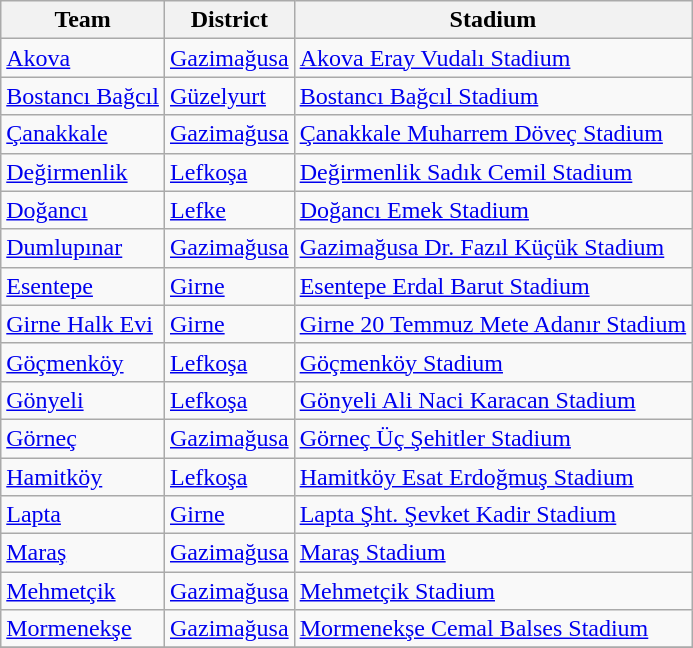<table class="wikitable sortable" style="text-align: left;">
<tr>
<th>Team</th>
<th>District</th>
<th>Stadium</th>
</tr>
<tr>
<td><a href='#'>Akova</a></td>
<td><a href='#'>Gazimağusa</a></td>
<td><a href='#'>Akova Eray Vudalı Stadium</a></td>
</tr>
<tr>
<td><a href='#'>Bostancı Bağcıl</a></td>
<td><a href='#'>Güzelyurt</a></td>
<td><a href='#'>Bostancı Bağcıl Stadium</a></td>
</tr>
<tr>
<td><a href='#'>Çanakkale</a></td>
<td><a href='#'>Gazimağusa</a></td>
<td><a href='#'>Çanakkale Muharrem Döveç Stadium</a></td>
</tr>
<tr>
<td><a href='#'>Değirmenlik</a></td>
<td><a href='#'>Lefkoşa</a></td>
<td><a href='#'>Değirmenlik Sadık Cemil Stadium</a></td>
</tr>
<tr>
<td><a href='#'>Doğancı</a></td>
<td><a href='#'>Lefke</a></td>
<td><a href='#'>Doğancı Emek Stadium</a></td>
</tr>
<tr>
<td><a href='#'>Dumlupınar</a></td>
<td><a href='#'>Gazimağusa</a></td>
<td><a href='#'>Gazimağusa Dr. Fazıl Küçük Stadium</a></td>
</tr>
<tr>
<td><a href='#'>Esentepe</a></td>
<td><a href='#'>Girne</a></td>
<td><a href='#'>Esentepe Erdal Barut Stadium</a></td>
</tr>
<tr>
<td><a href='#'>Girne Halk Evi</a></td>
<td><a href='#'>Girne</a></td>
<td><a href='#'>Girne 20 Temmuz Mete Adanır Stadium</a></td>
</tr>
<tr>
<td><a href='#'>Göçmenköy</a></td>
<td><a href='#'>Lefkoşa</a></td>
<td><a href='#'>Göçmenköy Stadium</a></td>
</tr>
<tr>
<td><a href='#'>Gönyeli</a></td>
<td><a href='#'>Lefkoşa</a></td>
<td><a href='#'>Gönyeli Ali Naci Karacan Stadium</a></td>
</tr>
<tr>
<td><a href='#'>Görneç</a></td>
<td><a href='#'>Gazimağusa</a></td>
<td><a href='#'>Görneç Üç Şehitler Stadium</a></td>
</tr>
<tr>
<td><a href='#'>Hamitköy</a></td>
<td><a href='#'>Lefkoşa</a></td>
<td><a href='#'>Hamitköy Esat Erdoğmuş Stadium</a></td>
</tr>
<tr>
<td><a href='#'>Lapta</a></td>
<td><a href='#'>Girne</a></td>
<td><a href='#'>Lapta Şht. Şevket Kadir Stadium</a></td>
</tr>
<tr>
<td><a href='#'>Maraş</a></td>
<td><a href='#'>Gazimağusa</a></td>
<td><a href='#'>Maraş Stadium</a></td>
</tr>
<tr>
<td><a href='#'>Mehmetçik</a></td>
<td><a href='#'>Gazimağusa</a></td>
<td><a href='#'>Mehmetçik Stadium</a></td>
</tr>
<tr>
<td><a href='#'>Mormenekşe</a></td>
<td><a href='#'>Gazimağusa</a></td>
<td><a href='#'>Mormenekşe Cemal Balses Stadium</a></td>
</tr>
<tr>
</tr>
</table>
